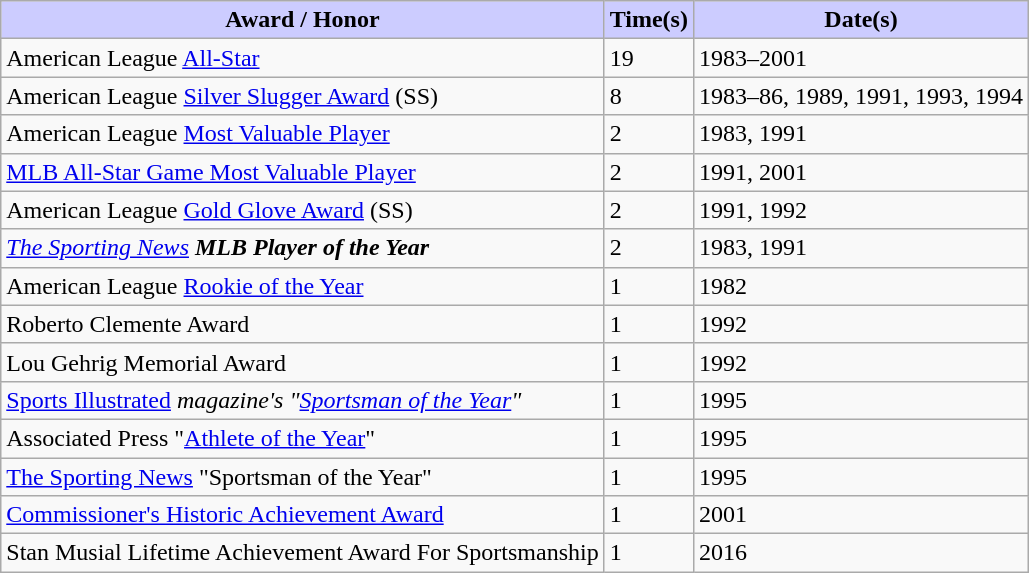<table class="wikitable sortable">
<tr>
<th style="background:#ccf;">Award / Honor</th>
<th style="background:#ccf;">Time(s)</th>
<th style="background:#ccf;">Date(s)</th>
</tr>
<tr>
<td>American League <a href='#'>All-Star</a></td>
<td>19</td>
<td>1983–2001</td>
</tr>
<tr>
<td>American League <a href='#'>Silver Slugger Award</a> (SS)</td>
<td>8</td>
<td>1983–86, 1989, 1991, 1993, 1994</td>
</tr>
<tr>
<td>American League <a href='#'>Most Valuable Player</a></td>
<td>2</td>
<td>1983, 1991</td>
</tr>
<tr>
<td><a href='#'>MLB All-Star Game Most Valuable Player</a></td>
<td>2</td>
<td>1991, 2001</td>
</tr>
<tr>
<td>American League <a href='#'>Gold Glove Award</a> (SS)</td>
<td>2</td>
<td>1991, 1992</td>
</tr>
<tr>
<td><em><a href='#'>The Sporting News</a><strong> MLB Player of the Year</td>
<td>2</td>
<td>1983, 1991</td>
</tr>
<tr>
<td>American League <a href='#'>Rookie of the Year</a></td>
<td>1</td>
<td>1982</td>
</tr>
<tr>
<td>Roberto Clemente Award</td>
<td>1</td>
<td>1992</td>
</tr>
<tr>
<td>Lou Gehrig Memorial Award</td>
<td>1</td>
<td>1992</td>
</tr>
<tr>
<td></em><a href='#'>Sports Illustrated</a><em> magazine's "<a href='#'>Sportsman of the Year</a>"</td>
<td>1</td>
<td>1995</td>
</tr>
<tr>
<td>Associated Press "<a href='#'>Athlete of the Year</a>"</td>
<td>1</td>
<td>1995</td>
</tr>
<tr>
<td></em><a href='#'>The Sporting News</a></strong> "Sportsman of the Year"</td>
<td>1</td>
<td>1995</td>
</tr>
<tr>
<td><a href='#'>Commissioner's Historic Achievement Award</a></td>
<td>1</td>
<td>2001</td>
</tr>
<tr>
<td>Stan Musial Lifetime Achievement Award For Sportsmanship</td>
<td>1</td>
<td>2016</td>
</tr>
</table>
